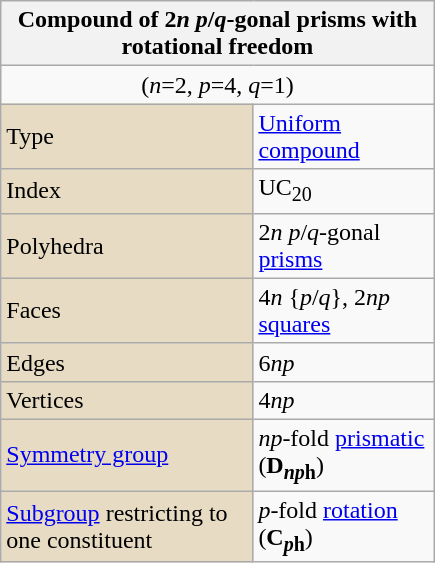<table class="wikitable" style="float:right; margin-left:8px; width:290px">
<tr>
<th bgcolor=#e7dcc3 colspan=2>Compound of 2<em>n</em> <em>p</em>/<em>q</em>-gonal prisms with rotational freedom</th>
</tr>
<tr>
<td align=center colspan=2> (<em>n</em>=2, <em>p</em>=4, <em>q</em>=1)</td>
</tr>
<tr>
<td bgcolor=#e7dcc3>Type</td>
<td><a href='#'>Uniform compound</a></td>
</tr>
<tr>
<td bgcolor=#e7dcc3>Index</td>
<td>UC<sub>20</sub></td>
</tr>
<tr>
<td bgcolor=#e7dcc3>Polyhedra</td>
<td>2<em>n</em> <em>p</em>/<em>q</em>-gonal <a href='#'>prisms</a></td>
</tr>
<tr>
<td bgcolor=#e7dcc3>Faces</td>
<td>4<em>n</em> {<em>p</em>/<em>q</em>}, 2<em>np</em> <a href='#'>squares</a></td>
</tr>
<tr>
<td bgcolor=#e7dcc3>Edges</td>
<td>6<em>np</em></td>
</tr>
<tr>
<td bgcolor=#e7dcc3>Vertices</td>
<td>4<em>np</em></td>
</tr>
<tr>
<td bgcolor=#e7dcc3><a href='#'>Symmetry group</a></td>
<td><em>np</em>-fold <a href='#'>prismatic</a> (<strong>D<sub><em>np</em>h</sub></strong>)</td>
</tr>
<tr>
<td bgcolor=#e7dcc3><a href='#'>Subgroup</a> restricting to one constituent</td>
<td><em>p</em>-fold <a href='#'>rotation</a> (<strong>C<sub><em>p</em>h</sub></strong>)</td>
</tr>
</table>
